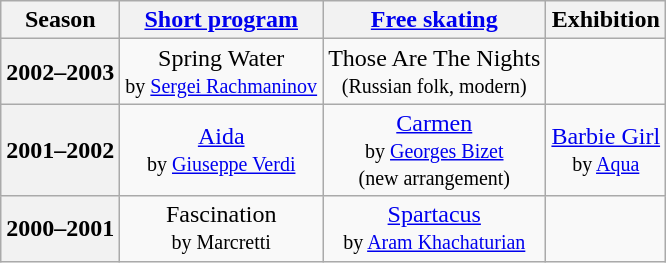<table class="wikitable"  style="text-align:center">
<tr>
<th>Season</th>
<th><a href='#'>Short program</a></th>
<th><a href='#'>Free skating</a></th>
<th>Exhibition</th>
</tr>
<tr>
<th>2002–2003 <br> </th>
<td>Spring Water <br><small> by <a href='#'>Sergei Rachmaninov</a> </small></td>
<td>Those Are The Nights <br><small> (Russian folk, modern) </small></td>
<td></td>
</tr>
<tr>
<th>2001–2002 <br> </th>
<td><a href='#'>Aida</a> <br><small> by <a href='#'>Giuseppe Verdi</a> </small></td>
<td><a href='#'>Carmen</a> <br><small> by <a href='#'>Georges Bizet</a> <br> (new arrangement) </small></td>
<td><a href='#'>Barbie Girl</a> <br><small> by <a href='#'>Aqua</a> </small></td>
</tr>
<tr>
<th>2000–2001 <br> </th>
<td>Fascination <br><small> by Marcretti </small></td>
<td><a href='#'>Spartacus</a> <br><small> by <a href='#'>Aram Khachaturian</a> </small></td>
<td></td>
</tr>
</table>
